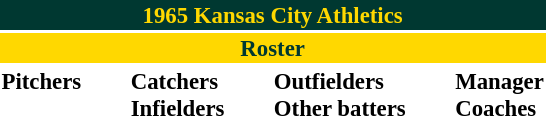<table class="toccolours" style="font-size: 95%;">
<tr>
<th colspan="10" style="background-color: #003831; color: #FFD800; text-align: center;">1965 Kansas City Athletics</th>
</tr>
<tr>
<td colspan="10" style="background-color: #FFD800; color: #003831; text-align: center;"><strong>Roster</strong></td>
</tr>
<tr>
<td valign="top"><strong>Pitchers</strong><br>





















</td>
<td width="25px"></td>
<td valign="top"><strong>Catchers</strong><br>


<strong>Infielders</strong>








</td>
<td width="25px"></td>
<td valign="top"><strong>Outfielders</strong><br>







<strong>Other batters</strong>
</td>
<td width="25px"></td>
<td valign="top"><strong>Manager</strong><br>

<strong>Coaches</strong>



</td>
</tr>
</table>
